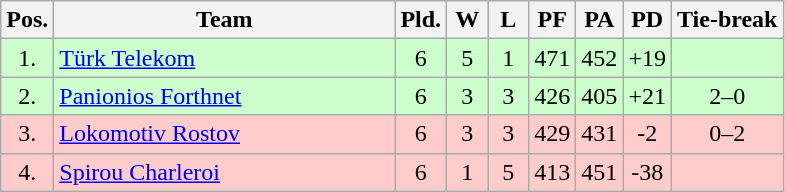<table class="wikitable" style="text-align:center">
<tr>
<th width=15>Pos.</th>
<th width=220>Team</th>
<th width=20>Pld.</th>
<th width=20>W</th>
<th width=20>L</th>
<th width=20>PF</th>
<th width=20>PA</th>
<th width=20>PD</th>
<th>Tie-break</th>
</tr>
<tr style="background: #ccffcc;">
<td>1.</td>
<td align=left> <a href='#'>Türk Telekom</a></td>
<td>6</td>
<td>5</td>
<td>1</td>
<td>471</td>
<td>452</td>
<td>+19</td>
<td></td>
</tr>
<tr style="background: #ccffcc;">
<td>2.</td>
<td align=left> <a href='#'>Panionios Forthnet</a></td>
<td>6</td>
<td>3</td>
<td>3</td>
<td>426</td>
<td>405</td>
<td>+21</td>
<td>2–0</td>
</tr>
<tr style="background: #ffcccc;">
<td>3.</td>
<td align=left> <a href='#'>Lokomotiv Rostov</a></td>
<td>6</td>
<td>3</td>
<td>3</td>
<td>429</td>
<td>431</td>
<td>-2</td>
<td>0–2</td>
</tr>
<tr style="background: #ffcccc;">
<td>4.</td>
<td align=left> <a href='#'>Spirou Charleroi</a></td>
<td>6</td>
<td>1</td>
<td>5</td>
<td>413</td>
<td>451</td>
<td>-38</td>
<td></td>
</tr>
</table>
